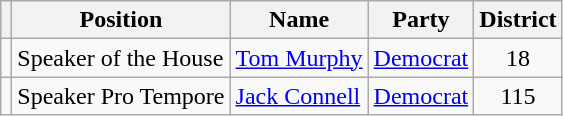<table class="wikitable">
<tr>
<th></th>
<th>Position</th>
<th>Name</th>
<th>Party</th>
<th>District</th>
</tr>
<tr>
<td></td>
<td>Speaker of the House</td>
<td><a href='#'>Tom Murphy</a></td>
<td><a href='#'>Democrat</a></td>
<td align=center>18</td>
</tr>
<tr>
<td></td>
<td>Speaker Pro Tempore</td>
<td><a href='#'>Jack Connell</a></td>
<td><a href='#'>Democrat</a></td>
<td align=center>115</td>
</tr>
</table>
